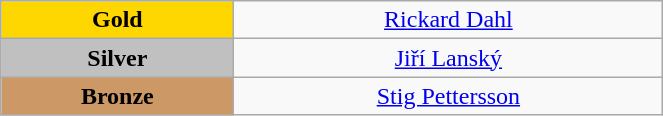<table class="wikitable" style="text-align:center; " width="35%">
<tr>
<td bgcolor="gold"><strong>Gold</strong></td>
<td><a href='#'>Rickard Dahl</a><br>  <small><em></em></small></td>
</tr>
<tr>
<td bgcolor="silver"><strong>Silver</strong></td>
<td><a href='#'>Jiří Lanský</a><br>  <small><em></em></small></td>
</tr>
<tr>
<td bgcolor="CC9966"><strong>Bronze</strong></td>
<td><a href='#'>Stig Pettersson</a><br>  <small><em></em></small></td>
</tr>
</table>
